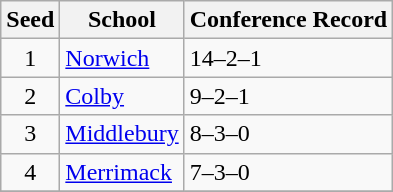<table class="wikitable">
<tr>
<th>Seed</th>
<th>School</th>
<th>Conference Record</th>
</tr>
<tr>
<td align=center>1</td>
<td><a href='#'>Norwich</a></td>
<td>14–2–1</td>
</tr>
<tr>
<td align=center>2</td>
<td><a href='#'>Colby</a></td>
<td>9–2–1</td>
</tr>
<tr>
<td align=center>3</td>
<td><a href='#'>Middlebury</a></td>
<td>8–3–0</td>
</tr>
<tr>
<td align=center>4</td>
<td><a href='#'>Merrimack</a></td>
<td>7–3–0</td>
</tr>
<tr>
</tr>
</table>
